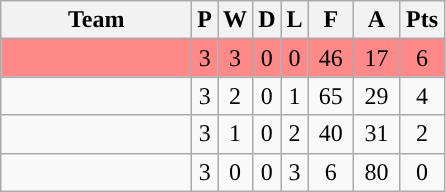<table class="wikitable" style="text-align:center;">
<tr>
<th width="120px">Team</th>
<th>P</th>
<th>W</th>
<th>D</th>
<th>L</th>
<th width="23px">F</th>
<th width="23px">A</th>
<th width="23px">Pts</th>
</tr>
<tr bgcolor="#FF8888">
<td></td>
<td>3</td>
<td>3</td>
<td>0</td>
<td>0</td>
<td>46</td>
<td>17</td>
<td>6</td>
</tr>
<tr>
<td></td>
<td>3</td>
<td>2</td>
<td>0</td>
<td>1</td>
<td>65</td>
<td>29</td>
<td>4</td>
</tr>
<tr>
<td></td>
<td>3</td>
<td>1</td>
<td>0</td>
<td>2</td>
<td>40</td>
<td>31</td>
<td>2</td>
</tr>
<tr>
<td></td>
<td>3</td>
<td>0</td>
<td>0</td>
<td>3</td>
<td>6</td>
<td>80</td>
<td>0</td>
</tr>
</table>
